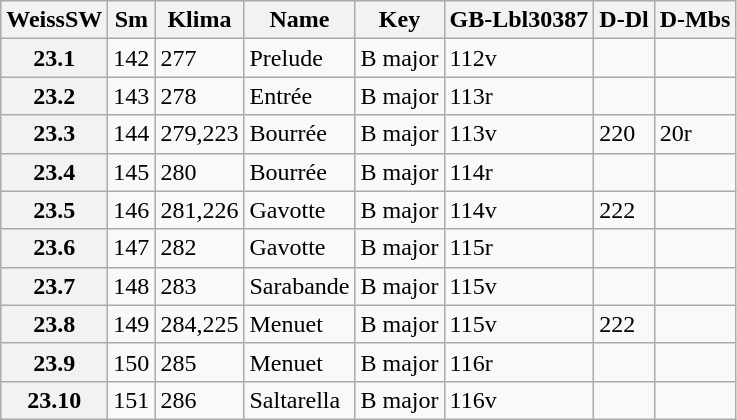<table border="1" class="wikitable sortable">
<tr>
<th data-sort-type="number">WeissSW</th>
<th>Sm</th>
<th>Klima</th>
<th class="unsortable">Name</th>
<th class="unsortable">Key</th>
<th>GB-Lbl30387</th>
<th>D-Dl</th>
<th>D-Mbs</th>
</tr>
<tr>
<th data-sort-value="1">23.1</th>
<td>142</td>
<td>277</td>
<td>Prelude</td>
<td>B major</td>
<td>112v</td>
<td></td>
<td></td>
</tr>
<tr>
<th data-sort-value="2">23.2</th>
<td>143</td>
<td>278</td>
<td>Entrée</td>
<td>B major</td>
<td>113r</td>
<td></td>
<td></td>
</tr>
<tr>
<th data-sort-value="3">23.3</th>
<td>144</td>
<td>279,223</td>
<td>Bourrée</td>
<td>B major</td>
<td>113v</td>
<td>220</td>
<td>20r</td>
</tr>
<tr>
<th data-sort-value="4">23.4</th>
<td>145</td>
<td>280</td>
<td>Bourrée</td>
<td>B major</td>
<td>114r</td>
<td></td>
<td></td>
</tr>
<tr>
<th data-sort-value="5">23.5</th>
<td>146</td>
<td>281,226</td>
<td>Gavotte</td>
<td>B major</td>
<td>114v</td>
<td>222</td>
<td></td>
</tr>
<tr>
<th data-sort-value="6">23.6</th>
<td>147</td>
<td>282</td>
<td>Gavotte</td>
<td>B major</td>
<td>115r</td>
<td></td>
<td></td>
</tr>
<tr>
<th data-sort-value="7">23.7</th>
<td>148</td>
<td>283</td>
<td>Sarabande</td>
<td>B major</td>
<td>115v</td>
<td></td>
<td></td>
</tr>
<tr>
<th data-sort-value="8">23.8</th>
<td>149</td>
<td>284,225</td>
<td>Menuet</td>
<td>B major</td>
<td>115v</td>
<td>222</td>
<td></td>
</tr>
<tr>
<th data-sort-value="9">23.9</th>
<td>150</td>
<td>285</td>
<td>Menuet</td>
<td>B major</td>
<td>116r</td>
<td></td>
<td></td>
</tr>
<tr>
<th data-sort-value="10">23.10</th>
<td>151</td>
<td>286</td>
<td>Saltarella</td>
<td>B major</td>
<td>116v</td>
<td></td>
<td></td>
</tr>
</table>
